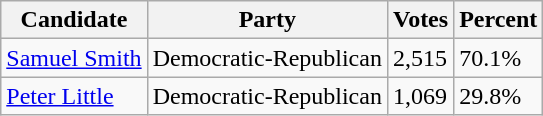<table class=wikitable>
<tr>
<th>Candidate</th>
<th>Party</th>
<th>Votes</th>
<th>Percent</th>
</tr>
<tr>
<td><a href='#'>Samuel Smith</a></td>
<td>Democratic-Republican</td>
<td>2,515</td>
<td>70.1%</td>
</tr>
<tr>
<td><a href='#'>Peter Little</a></td>
<td>Democratic-Republican</td>
<td>1,069</td>
<td>29.8%</td>
</tr>
</table>
